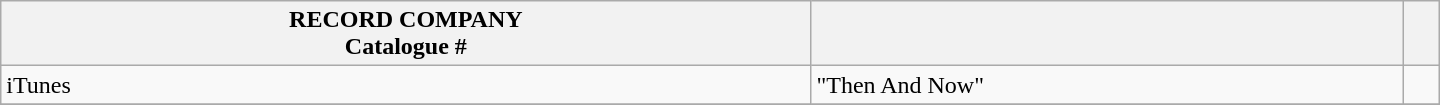<table class="wikitable" style="width:60em">
<tr>
<th>RECORD COMPANY<br>Catalogue #</th>
<th></th>
<th></th>
</tr>
<tr>
<td valign=top>iTunes<br></td>
<td>"Then And Now"</td>
<td></td>
</tr>
<tr>
</tr>
</table>
